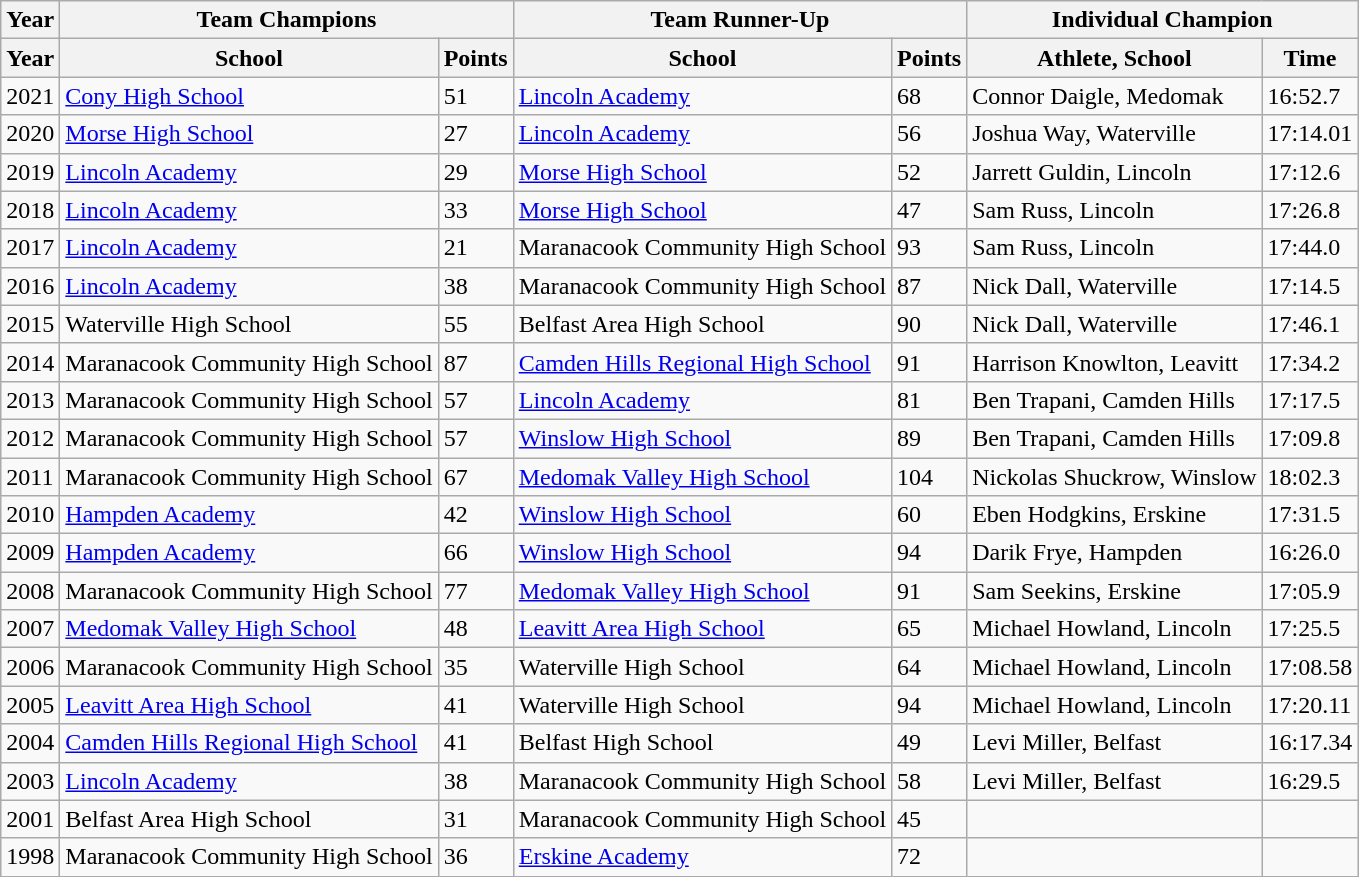<table class="wikitable" border="1">
<tr>
<th>Year</th>
<th colspan="2">Team Champions</th>
<th colspan="2">Team Runner-Up</th>
<th colspan="2">Individual Champion</th>
</tr>
<tr>
<th>Year</th>
<th>School</th>
<th>Points</th>
<th>School</th>
<th>Points</th>
<th>Athlete, School</th>
<th>Time</th>
</tr>
<tr>
<td>2021</td>
<td><a href='#'>Cony High School</a></td>
<td>51</td>
<td><a href='#'>Lincoln Academy</a></td>
<td>68</td>
<td>Connor Daigle, Medomak</td>
<td>16:52.7</td>
</tr>
<tr>
<td>2020</td>
<td><a href='#'>Morse High School</a></td>
<td>27</td>
<td><a href='#'>Lincoln Academy</a></td>
<td>56</td>
<td>Joshua Way, Waterville</td>
<td>17:14.01</td>
</tr>
<tr>
<td>2019</td>
<td><a href='#'>Lincoln Academy</a></td>
<td>29</td>
<td><a href='#'>Morse High School</a></td>
<td>52</td>
<td>Jarrett Guldin, Lincoln</td>
<td>17:12.6</td>
</tr>
<tr>
<td>2018</td>
<td><a href='#'>Lincoln Academy</a></td>
<td>33</td>
<td><a href='#'>Morse High School</a></td>
<td>47</td>
<td>Sam Russ, Lincoln</td>
<td>17:26.8</td>
</tr>
<tr>
<td>2017</td>
<td><a href='#'>Lincoln Academy</a></td>
<td>21</td>
<td>Maranacook Community High School</td>
<td>93</td>
<td>Sam Russ, Lincoln</td>
<td>17:44.0</td>
</tr>
<tr>
<td>2016</td>
<td><a href='#'>Lincoln Academy</a></td>
<td>38</td>
<td>Maranacook Community High School</td>
<td>87</td>
<td>Nick Dall, Waterville</td>
<td>17:14.5</td>
</tr>
<tr>
<td>2015</td>
<td>Waterville High School</td>
<td>55</td>
<td>Belfast Area High School</td>
<td>90</td>
<td>Nick Dall, Waterville</td>
<td>17:46.1</td>
</tr>
<tr>
<td>2014</td>
<td>Maranacook Community High School</td>
<td>87</td>
<td><a href='#'>Camden Hills Regional High School</a></td>
<td>91</td>
<td>Harrison Knowlton, Leavitt</td>
<td>17:34.2</td>
</tr>
<tr>
<td>2013</td>
<td>Maranacook Community High School</td>
<td>57</td>
<td><a href='#'>Lincoln Academy</a></td>
<td>81</td>
<td>Ben Trapani, Camden Hills</td>
<td>17:17.5</td>
</tr>
<tr>
<td>2012</td>
<td>Maranacook Community High School</td>
<td>57</td>
<td><a href='#'>Winslow High School</a></td>
<td>89</td>
<td>Ben Trapani, Camden Hills</td>
<td>17:09.8</td>
</tr>
<tr>
<td>2011</td>
<td>Maranacook Community High School</td>
<td>67</td>
<td><a href='#'>Medomak Valley High School</a></td>
<td>104</td>
<td>Nickolas Shuckrow, Winslow</td>
<td>18:02.3</td>
</tr>
<tr>
<td>2010</td>
<td><a href='#'>Hampden Academy</a></td>
<td>42</td>
<td><a href='#'>Winslow High School</a></td>
<td>60</td>
<td>Eben Hodgkins, Erskine</td>
<td>17:31.5</td>
</tr>
<tr>
<td>2009</td>
<td><a href='#'>Hampden Academy</a></td>
<td>66</td>
<td><a href='#'>Winslow High School</a></td>
<td>94</td>
<td>Darik Frye, Hampden</td>
<td>16:26.0</td>
</tr>
<tr>
<td>2008</td>
<td>Maranacook Community High School</td>
<td>77</td>
<td><a href='#'>Medomak Valley High School</a></td>
<td>91</td>
<td>Sam Seekins, Erskine</td>
<td>17:05.9</td>
</tr>
<tr>
<td>2007</td>
<td><a href='#'>Medomak Valley High School</a></td>
<td>48</td>
<td><a href='#'>Leavitt Area High School</a></td>
<td>65</td>
<td>Michael Howland, Lincoln</td>
<td>17:25.5</td>
</tr>
<tr>
<td>2006</td>
<td>Maranacook Community High School</td>
<td>35</td>
<td>Waterville High School</td>
<td>64</td>
<td>Michael Howland, Lincoln</td>
<td>17:08.58</td>
</tr>
<tr>
<td>2005</td>
<td><a href='#'>Leavitt Area High School</a></td>
<td>41</td>
<td>Waterville High School</td>
<td>94</td>
<td>Michael Howland, Lincoln</td>
<td>17:20.11</td>
</tr>
<tr>
<td>2004</td>
<td><a href='#'>Camden Hills Regional High School</a></td>
<td>41</td>
<td>Belfast High School</td>
<td>49</td>
<td>Levi Miller, Belfast</td>
<td>16:17.34</td>
</tr>
<tr>
<td>2003</td>
<td><a href='#'>Lincoln Academy</a></td>
<td>38</td>
<td>Maranacook Community High School</td>
<td>58</td>
<td>Levi Miller, Belfast</td>
<td>16:29.5</td>
</tr>
<tr>
<td>2001</td>
<td>Belfast Area High School</td>
<td>31</td>
<td>Maranacook Community High School</td>
<td>45</td>
<td></td>
<td></td>
</tr>
<tr>
<td>1998</td>
<td>Maranacook Community High School</td>
<td>36</td>
<td><a href='#'>Erskine Academy</a></td>
<td>72</td>
<td></td>
<td></td>
</tr>
</table>
